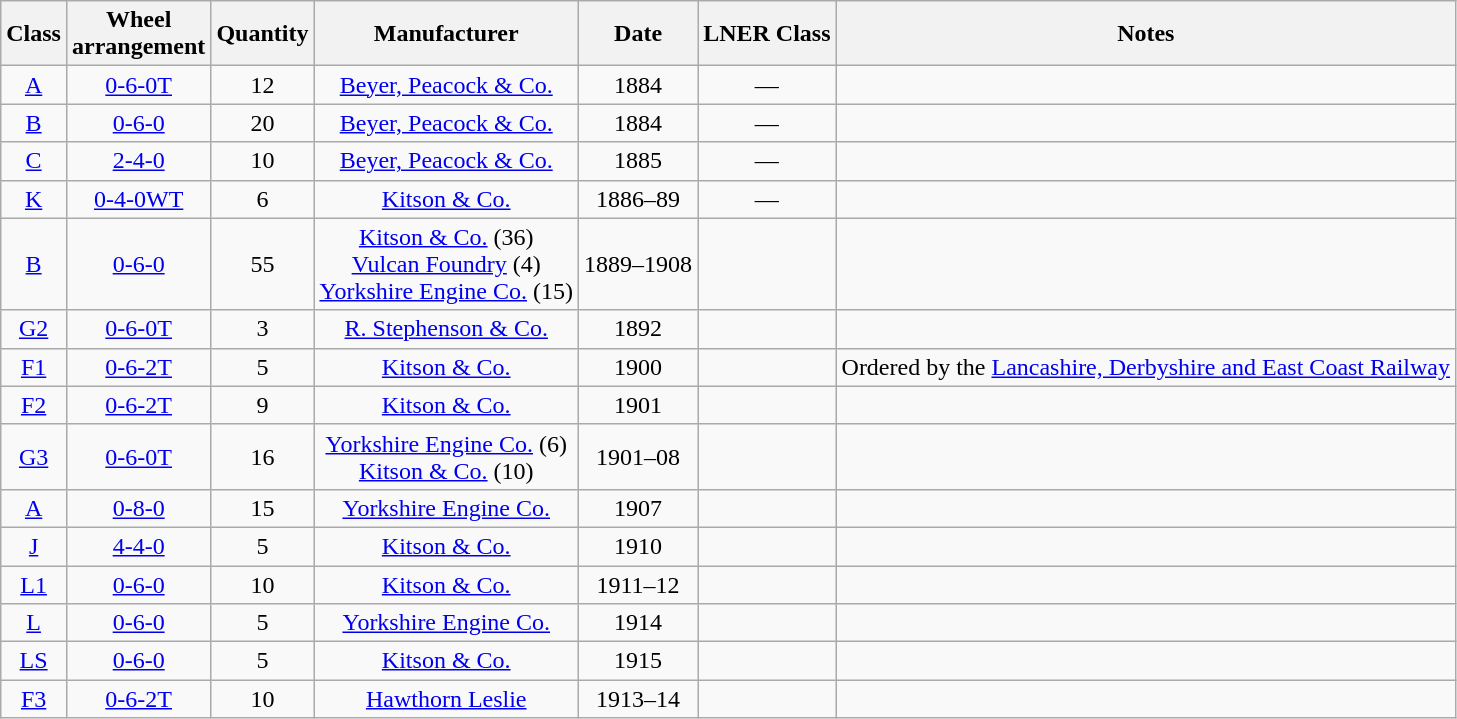<table class="wikitable" style=text-align:center>
<tr>
<th>Class</th>
<th>Wheel<br>arrangement</th>
<th>Quantity</th>
<th>Manufacturer</th>
<th>Date</th>
<th>LNER Class</th>
<th>Notes</th>
</tr>
<tr>
<td><a href='#'>A</a></td>
<td><a href='#'>0-6-0T</a></td>
<td>12</td>
<td><a href='#'>Beyer, Peacock & Co.</a></td>
<td>1884</td>
<td>—</td>
<td align=left></td>
</tr>
<tr>
<td><a href='#'>B</a></td>
<td><a href='#'>0-6-0</a></td>
<td>20</td>
<td><a href='#'>Beyer, Peacock & Co.</a></td>
<td>1884</td>
<td>—</td>
<td align=left></td>
</tr>
<tr>
<td><a href='#'>C</a></td>
<td><a href='#'>2-4-0</a></td>
<td>10</td>
<td><a href='#'>Beyer, Peacock & Co.</a></td>
<td>1885</td>
<td>—</td>
<td align=left></td>
</tr>
<tr>
<td><a href='#'>K</a></td>
<td><a href='#'>0-4-0WT</a></td>
<td>6</td>
<td><a href='#'>Kitson & Co.</a></td>
<td>1886–89</td>
<td>—</td>
<td align=left></td>
</tr>
<tr>
<td><a href='#'>B</a></td>
<td><a href='#'>0-6-0</a></td>
<td>55</td>
<td><a href='#'>Kitson & Co.</a> (36)<br><a href='#'>Vulcan Foundry</a> (4)<br><a href='#'>Yorkshire Engine Co.</a> (15)</td>
<td>1889–1908</td>
<td></td>
<td align=left></td>
</tr>
<tr>
<td><a href='#'>G2</a></td>
<td><a href='#'>0-6-0T</a></td>
<td>3</td>
<td><a href='#'>R. Stephenson & Co.</a></td>
<td>1892</td>
<td></td>
<td align=left></td>
</tr>
<tr>
<td><a href='#'>F1</a></td>
<td><a href='#'>0-6-2T</a></td>
<td>5</td>
<td><a href='#'>Kitson & Co.</a></td>
<td>1900</td>
<td></td>
<td align=left>Ordered by the <a href='#'>Lancashire, Derbyshire and East Coast Railway</a></td>
</tr>
<tr>
<td><a href='#'>F2</a></td>
<td><a href='#'>0-6-2T</a></td>
<td>9</td>
<td><a href='#'>Kitson & Co.</a></td>
<td>1901</td>
<td></td>
<td align=left></td>
</tr>
<tr>
<td><a href='#'>G3</a></td>
<td><a href='#'>0-6-0T</a></td>
<td>16</td>
<td><a href='#'>Yorkshire Engine Co.</a> (6)<br><a href='#'>Kitson & Co.</a> (10)</td>
<td>1901–08</td>
<td></td>
<td align=left></td>
</tr>
<tr>
<td><a href='#'>A</a></td>
<td><a href='#'>0-8-0</a></td>
<td>15</td>
<td><a href='#'>Yorkshire Engine Co.</a></td>
<td>1907</td>
<td></td>
<td align=left></td>
</tr>
<tr>
<td><a href='#'>J</a></td>
<td><a href='#'>4-4-0</a></td>
<td>5</td>
<td><a href='#'>Kitson & Co.</a></td>
<td>1910</td>
<td></td>
<td align=left></td>
</tr>
<tr>
<td><a href='#'>L1</a></td>
<td><a href='#'>0-6-0</a></td>
<td>10</td>
<td><a href='#'>Kitson & Co.</a></td>
<td>1911–12</td>
<td></td>
<td align=left></td>
</tr>
<tr>
<td><a href='#'>L</a></td>
<td><a href='#'>0-6-0</a></td>
<td>5</td>
<td><a href='#'>Yorkshire Engine Co.</a></td>
<td>1914</td>
<td></td>
<td align=left></td>
</tr>
<tr>
<td><a href='#'>LS</a></td>
<td><a href='#'>0-6-0</a></td>
<td>5</td>
<td><a href='#'>Kitson & Co.</a></td>
<td>1915</td>
<td></td>
<td align=left></td>
</tr>
<tr>
<td><a href='#'>F3</a></td>
<td><a href='#'>0-6-2T</a></td>
<td>10</td>
<td><a href='#'>Hawthorn Leslie</a></td>
<td>1913–14</td>
<td></td>
<td align=left></td>
</tr>
</table>
